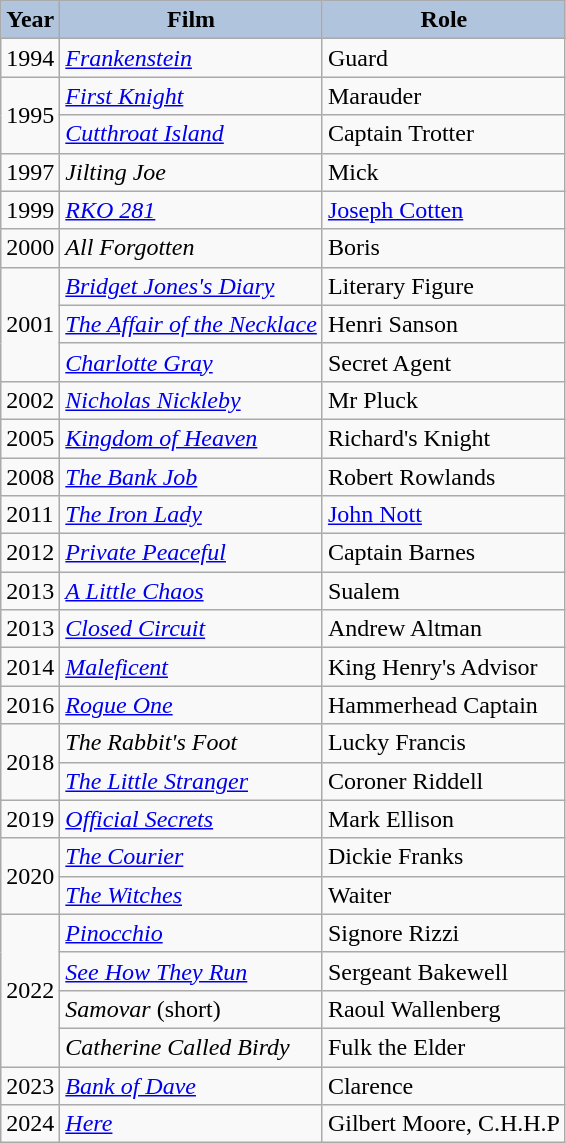<table class="wikitable sortable">
<tr>
<th style="background-color: #B0C4DE;">Year</th>
<th style="background-color: #B0C4DE;">Film</th>
<th style="background-color: #B0C4DE;">Role</th>
</tr>
<tr>
<td>1994</td>
<td><em><a href='#'>Frankenstein</a></em></td>
<td>Guard</td>
</tr>
<tr>
<td rowspan="2">1995</td>
<td><em><a href='#'>First Knight</a></em></td>
<td>Marauder</td>
</tr>
<tr>
<td><em><a href='#'>Cutthroat Island</a></em></td>
<td>Captain Trotter</td>
</tr>
<tr>
<td>1997</td>
<td><em>Jilting Joe</em></td>
<td>Mick</td>
</tr>
<tr>
<td>1999</td>
<td><em><a href='#'>RKO 281</a></em></td>
<td><a href='#'>Joseph Cotten</a></td>
</tr>
<tr>
<td>2000</td>
<td><em>All Forgotten</em></td>
<td>Boris</td>
</tr>
<tr>
<td rowspan="3">2001</td>
<td><em><a href='#'>Bridget Jones's Diary</a></em></td>
<td>Literary Figure</td>
</tr>
<tr>
<td><em><a href='#'>The Affair of the Necklace</a></em></td>
<td>Henri Sanson</td>
</tr>
<tr>
<td><em><a href='#'>Charlotte Gray</a></em></td>
<td>Secret Agent</td>
</tr>
<tr>
<td>2002</td>
<td><em><a href='#'>Nicholas Nickleby</a></em></td>
<td>Mr Pluck</td>
</tr>
<tr>
<td>2005</td>
<td><em><a href='#'>Kingdom of Heaven</a></em></td>
<td>Richard's Knight</td>
</tr>
<tr>
<td>2008</td>
<td><em><a href='#'>The Bank Job</a></em></td>
<td>Robert Rowlands</td>
</tr>
<tr>
<td>2011</td>
<td><em><a href='#'>The Iron Lady</a></em></td>
<td><a href='#'>John Nott</a></td>
</tr>
<tr>
<td>2012</td>
<td><em><a href='#'>Private Peaceful</a></em></td>
<td>Captain Barnes</td>
</tr>
<tr>
<td>2013</td>
<td><em><a href='#'>A Little Chaos</a></em></td>
<td>Sualem</td>
</tr>
<tr>
<td>2013</td>
<td><em><a href='#'>Closed Circuit</a></em></td>
<td>Andrew Altman</td>
</tr>
<tr>
<td>2014</td>
<td><em><a href='#'>Maleficent</a></em></td>
<td>King Henry's Advisor</td>
</tr>
<tr>
<td>2016</td>
<td><em><a href='#'>Rogue One</a></em></td>
<td>Hammerhead Captain</td>
</tr>
<tr>
<td rowspan="2">2018</td>
<td><em>The Rabbit's Foot</em></td>
<td>Lucky Francis</td>
</tr>
<tr>
<td><em><a href='#'>The Little Stranger</a></em></td>
<td>Coroner Riddell</td>
</tr>
<tr>
<td>2019</td>
<td><em><a href='#'>Official Secrets</a></em></td>
<td>Mark Ellison</td>
</tr>
<tr>
<td rowspan="2">2020</td>
<td><em><a href='#'>The Courier</a></em></td>
<td>Dickie Franks</td>
</tr>
<tr>
<td><em><a href='#'>The Witches</a></em></td>
<td>Waiter</td>
</tr>
<tr>
<td rowspan="4">2022</td>
<td><em><a href='#'>Pinocchio</a></em></td>
<td>Signore Rizzi</td>
</tr>
<tr>
<td><em><a href='#'>See How They Run</a></em></td>
<td>Sergeant Bakewell</td>
</tr>
<tr>
<td><em>Samovar</em> (short)</td>
<td>Raoul Wallenberg</td>
</tr>
<tr>
<td><em>Catherine Called Birdy</em></td>
<td>Fulk the Elder</td>
</tr>
<tr>
<td>2023</td>
<td><em><a href='#'>Bank of Dave</a></em></td>
<td>Clarence</td>
</tr>
<tr>
<td>2024</td>
<td><em><a href='#'>Here</a></em></td>
<td>Gilbert Moore, C.H.H.P</td>
</tr>
</table>
